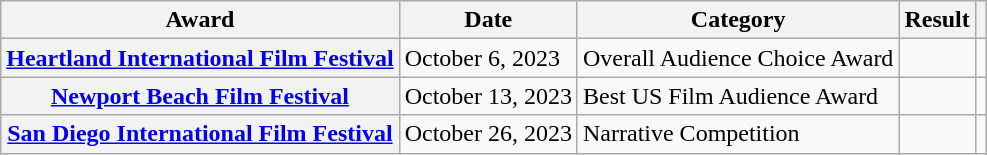<table class="wikitable sortable plainrowheaders">
<tr>
<th>Award</th>
<th>Date</th>
<th>Category</th>
<th>Result</th>
<th></th>
</tr>
<tr>
<th scope="row"><a href='#'>Heartland International Film Festival</a></th>
<td>October 6, 2023</td>
<td>Overall Audience Choice Award</td>
<td></td>
<td align="center" rowspan="1"></td>
</tr>
<tr>
<th scope="row"><a href='#'>Newport Beach Film Festival</a></th>
<td>October 13, 2023</td>
<td>Best US Film Audience Award</td>
<td></td>
<td align="center" rowspan="1"></td>
</tr>
<tr>
<th scope="row"><a href='#'>San Diego International Film Festival</a></th>
<td>October 26, 2023</td>
<td>Narrative Competition</td>
<td></td>
<td align="center" rowspan="1"></td>
</tr>
</table>
